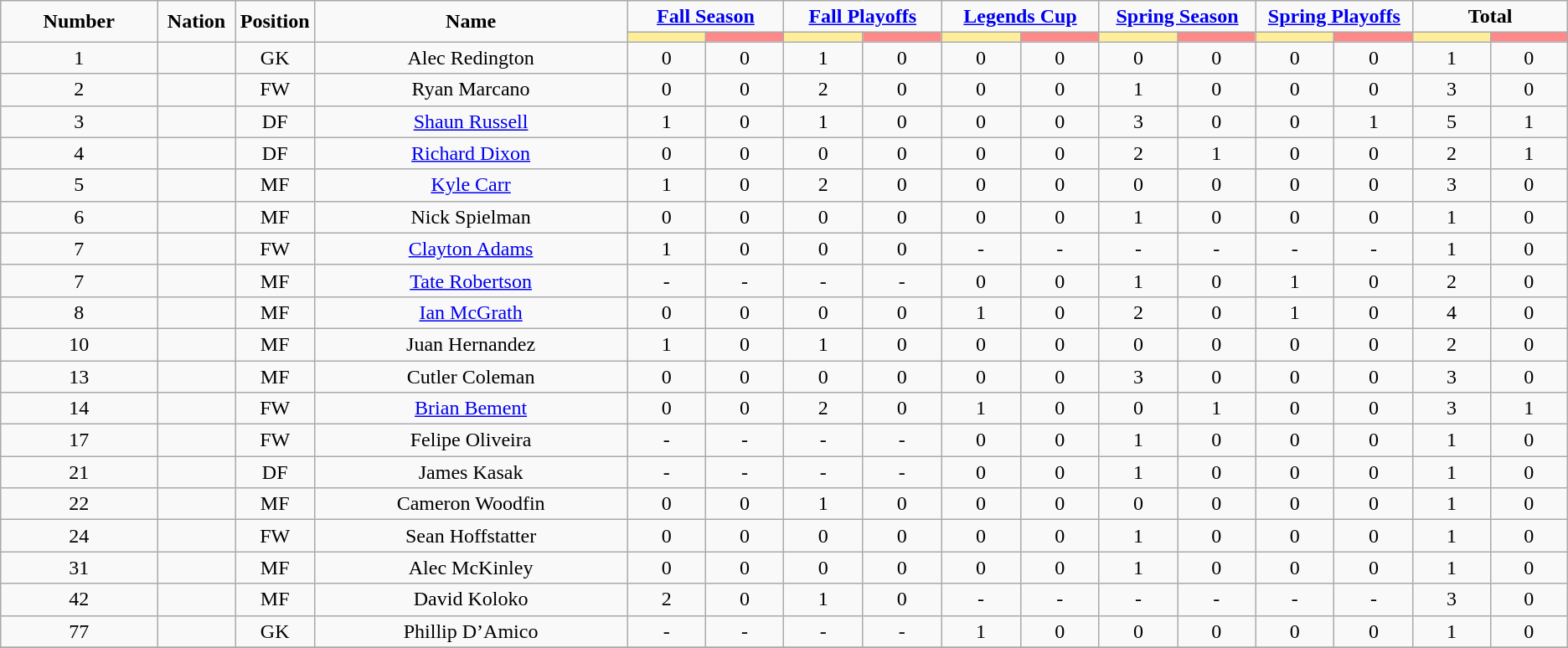<table class="wikitable" style="text-align:center;">
<tr>
<td rowspan="2"  style="width:10%; text-align:center;"><strong>Number</strong></td>
<td rowspan="2"  style="width:5%; text-align:center;"><strong>Nation</strong></td>
<td rowspan="2"  style="width:5%; text-align:center;"><strong>Position</strong></td>
<td rowspan="2"  style="width:20%; text-align:center;"><strong>Name</strong></td>
<td colspan="2" style="text-align:center;"><strong><a href='#'>Fall Season</a></strong></td>
<td colspan="2" style="text-align:center;"><strong><a href='#'>Fall Playoffs</a></strong></td>
<td colspan="2" style="text-align:center;"><strong><a href='#'>Legends Cup</a></strong></td>
<td colspan="2" style="text-align:center;"><strong><a href='#'>Spring Season</a></strong></td>
<td colspan="2" style="text-align:center;"><strong><a href='#'>Spring Playoffs</a></strong></td>
<td colspan="2" style="text-align:center;"><strong>Total</strong></td>
</tr>
<tr>
<th style="width:60px; background:#fe9;"></th>
<th style="width:60px; background:#ff8888;"></th>
<th style="width:60px; background:#fe9;"></th>
<th style="width:60px; background:#ff8888;"></th>
<th style="width:60px; background:#fe9;"></th>
<th style="width:60px; background:#ff8888;"></th>
<th style="width:60px; background:#fe9;"></th>
<th style="width:60px; background:#ff8888;"></th>
<th style="width:60px; background:#fe9;"></th>
<th style="width:60px; background:#ff8888;"></th>
<th style="width:60px; background:#fe9;"></th>
<th style="width:60px; background:#ff8888;"></th>
</tr>
<tr>
<td>1</td>
<td></td>
<td>GK</td>
<td>Alec Redington</td>
<td>0</td>
<td>0</td>
<td>1</td>
<td>0</td>
<td>0</td>
<td>0</td>
<td>0</td>
<td>0</td>
<td>0</td>
<td>0</td>
<td>1</td>
<td>0</td>
</tr>
<tr>
<td>2</td>
<td></td>
<td>FW</td>
<td>Ryan Marcano</td>
<td>0</td>
<td>0</td>
<td>2</td>
<td>0</td>
<td>0</td>
<td>0</td>
<td>1</td>
<td>0</td>
<td>0</td>
<td>0</td>
<td>3</td>
<td>0</td>
</tr>
<tr>
<td>3</td>
<td></td>
<td>DF</td>
<td><a href='#'>Shaun Russell</a></td>
<td>1</td>
<td>0</td>
<td>1</td>
<td>0</td>
<td>0</td>
<td>0</td>
<td>3</td>
<td>0</td>
<td>0</td>
<td>1</td>
<td>5</td>
<td>1</td>
</tr>
<tr>
<td>4</td>
<td></td>
<td>DF</td>
<td><a href='#'>Richard Dixon</a></td>
<td>0</td>
<td>0</td>
<td>0</td>
<td>0</td>
<td>0</td>
<td>0</td>
<td>2</td>
<td>1</td>
<td>0</td>
<td>0</td>
<td>2</td>
<td>1</td>
</tr>
<tr>
<td>5</td>
<td></td>
<td>MF</td>
<td><a href='#'>Kyle Carr</a></td>
<td>1</td>
<td>0</td>
<td>2</td>
<td>0</td>
<td>0</td>
<td>0</td>
<td>0</td>
<td>0</td>
<td>0</td>
<td>0</td>
<td>3</td>
<td>0</td>
</tr>
<tr>
<td>6</td>
<td></td>
<td>MF</td>
<td>Nick Spielman</td>
<td>0</td>
<td>0</td>
<td>0</td>
<td>0</td>
<td>0</td>
<td>0</td>
<td>1</td>
<td>0</td>
<td>0</td>
<td>0</td>
<td>1</td>
<td>0</td>
</tr>
<tr>
<td>7</td>
<td></td>
<td>FW</td>
<td><a href='#'>Clayton Adams</a></td>
<td>1</td>
<td>0</td>
<td>0</td>
<td>0</td>
<td>-</td>
<td>-</td>
<td>-</td>
<td>-</td>
<td>-</td>
<td>-</td>
<td>1</td>
<td>0</td>
</tr>
<tr>
<td>7</td>
<td></td>
<td>MF</td>
<td><a href='#'>Tate Robertson</a></td>
<td>-</td>
<td>-</td>
<td>-</td>
<td>-</td>
<td>0</td>
<td>0</td>
<td>1</td>
<td>0</td>
<td>1</td>
<td>0</td>
<td>2</td>
<td>0</td>
</tr>
<tr>
<td>8</td>
<td></td>
<td>MF</td>
<td><a href='#'>Ian McGrath</a></td>
<td>0</td>
<td>0</td>
<td>0</td>
<td>0</td>
<td>1</td>
<td>0</td>
<td>2</td>
<td>0</td>
<td>1</td>
<td>0</td>
<td>4</td>
<td>0</td>
</tr>
<tr>
<td>10</td>
<td></td>
<td>MF</td>
<td>Juan Hernandez</td>
<td>1</td>
<td>0</td>
<td>1</td>
<td>0</td>
<td>0</td>
<td>0</td>
<td>0</td>
<td>0</td>
<td>0</td>
<td>0</td>
<td>2</td>
<td>0</td>
</tr>
<tr>
<td>13</td>
<td></td>
<td>MF</td>
<td>Cutler Coleman</td>
<td>0</td>
<td>0</td>
<td>0</td>
<td>0</td>
<td>0</td>
<td>0</td>
<td>3</td>
<td>0</td>
<td>0</td>
<td>0</td>
<td>3</td>
<td>0</td>
</tr>
<tr>
<td>14</td>
<td></td>
<td>FW</td>
<td><a href='#'>Brian Bement</a></td>
<td>0</td>
<td>0</td>
<td>2</td>
<td>0</td>
<td>1</td>
<td>0</td>
<td>0</td>
<td>1</td>
<td>0</td>
<td>0</td>
<td>3</td>
<td>1</td>
</tr>
<tr>
<td>17</td>
<td></td>
<td>FW</td>
<td>Felipe Oliveira</td>
<td>-</td>
<td>-</td>
<td>-</td>
<td>-</td>
<td>0</td>
<td>0</td>
<td>1</td>
<td>0</td>
<td>0</td>
<td>0</td>
<td>1</td>
<td>0</td>
</tr>
<tr>
<td>21</td>
<td></td>
<td>DF</td>
<td>James Kasak</td>
<td>-</td>
<td>-</td>
<td>-</td>
<td>-</td>
<td>0</td>
<td>0</td>
<td>1</td>
<td>0</td>
<td>0</td>
<td>0</td>
<td>1</td>
<td>0</td>
</tr>
<tr>
<td>22</td>
<td></td>
<td>MF</td>
<td>Cameron Woodfin</td>
<td>0</td>
<td>0</td>
<td>1</td>
<td>0</td>
<td>0</td>
<td>0</td>
<td>0</td>
<td>0</td>
<td>0</td>
<td>0</td>
<td>1</td>
<td>0</td>
</tr>
<tr>
<td>24</td>
<td></td>
<td>FW</td>
<td>Sean Hoffstatter</td>
<td>0</td>
<td>0</td>
<td>0</td>
<td>0</td>
<td>0</td>
<td>0</td>
<td>1</td>
<td>0</td>
<td>0</td>
<td>0</td>
<td>1</td>
<td>0</td>
</tr>
<tr>
<td>31</td>
<td></td>
<td>MF</td>
<td>Alec McKinley</td>
<td>0</td>
<td>0</td>
<td>0</td>
<td>0</td>
<td>0</td>
<td>0</td>
<td>1</td>
<td>0</td>
<td>0</td>
<td>0</td>
<td>1</td>
<td>0</td>
</tr>
<tr>
<td>42</td>
<td></td>
<td>MF</td>
<td>David Koloko</td>
<td>2</td>
<td>0</td>
<td>1</td>
<td>0</td>
<td>-</td>
<td>-</td>
<td>-</td>
<td>-</td>
<td>-</td>
<td>-</td>
<td>3</td>
<td>0</td>
</tr>
<tr>
<td>77</td>
<td></td>
<td>GK</td>
<td>Phillip D’Amico</td>
<td>-</td>
<td>-</td>
<td>-</td>
<td>-</td>
<td>1</td>
<td>0</td>
<td>0</td>
<td>0</td>
<td>0</td>
<td>0</td>
<td>1</td>
<td>0</td>
</tr>
<tr>
</tr>
</table>
